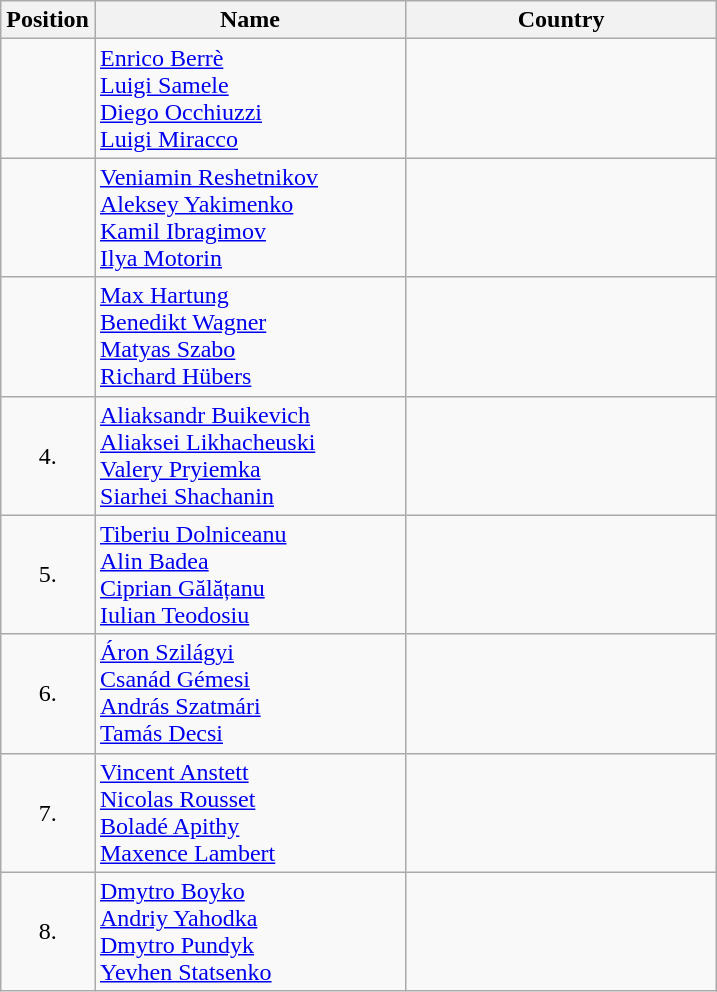<table class="wikitable">
<tr>
<th width="20">Position</th>
<th width="200">Name</th>
<th width="200">Country</th>
</tr>
<tr>
<td align="center"></td>
<td><a href='#'>Enrico Berrè</a><br><a href='#'>Luigi Samele</a><br><a href='#'>Diego Occhiuzzi</a><br><a href='#'>Luigi Miracco</a></td>
<td></td>
</tr>
<tr>
<td align="center"></td>
<td><a href='#'>Veniamin Reshetnikov</a><br><a href='#'>Aleksey Yakimenko</a><br><a href='#'>Kamil Ibragimov</a><br><a href='#'>Ilya Motorin</a></td>
<td></td>
</tr>
<tr>
<td align="center"></td>
<td><a href='#'>Max Hartung</a><br><a href='#'>Benedikt Wagner</a><br><a href='#'>Matyas Szabo</a><br><a href='#'>Richard Hübers</a></td>
<td></td>
</tr>
<tr>
<td align="center">4.</td>
<td><a href='#'>Aliaksandr Buikevich</a><br><a href='#'>Aliaksei Likhacheuski</a><br><a href='#'>Valery Pryiemka</a><br><a href='#'>Siarhei Shachanin</a></td>
<td></td>
</tr>
<tr>
<td align="center">5.</td>
<td><a href='#'>Tiberiu Dolniceanu</a><br><a href='#'>Alin Badea</a><br><a href='#'>Ciprian Gălățanu</a><br><a href='#'>Iulian Teodosiu</a></td>
<td></td>
</tr>
<tr>
<td align="center">6.</td>
<td><a href='#'>Áron Szilágyi</a><br><a href='#'>Csanád Gémesi</a><br><a href='#'>András Szatmári</a><br><a href='#'>Tamás Decsi</a></td>
<td></td>
</tr>
<tr>
<td align="center">7.</td>
<td><a href='#'>Vincent Anstett</a><br><a href='#'>Nicolas Rousset</a><br><a href='#'>Boladé Apithy</a><br><a href='#'>Maxence Lambert</a></td>
<td></td>
</tr>
<tr>
<td align="center">8.</td>
<td><a href='#'>Dmytro Boyko</a><br><a href='#'>Andriy Yahodka</a><br><a href='#'>Dmytro Pundyk</a><br><a href='#'>Yevhen Statsenko</a></td>
<td></td>
</tr>
</table>
